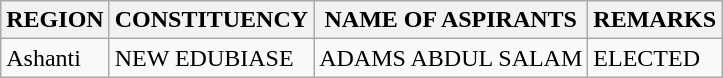<table class="wikitable">
<tr>
<th>REGION</th>
<th>CONSTITUENCY</th>
<th>NAME OF ASPIRANTS</th>
<th>REMARKS</th>
</tr>
<tr>
<td>Ashanti</td>
<td>NEW EDUBIASE</td>
<td>ADAMS ABDUL SALAM</td>
<td>ELECTED</td>
</tr>
</table>
